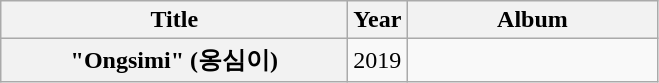<table class="wikitable plainrowheaders" style="text-align:center;">
<tr>
<th scope="col" style="width:14em;">Title</th>
<th scope="col">Year</th>
<th scope="col" style="width:10em;">Album</th>
</tr>
<tr>
<th scope="row">"Ongsimi" (옹심이) <br></th>
<td>2019</td>
<td></td>
</tr>
</table>
